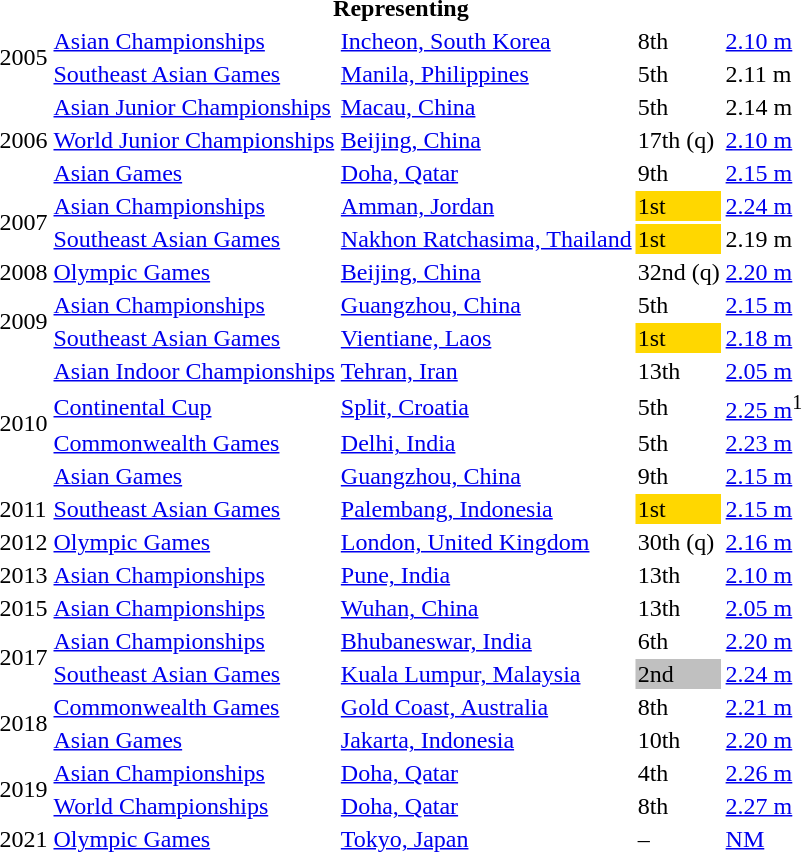<table>
<tr>
<th colspan="5">Representing </th>
</tr>
<tr>
<td rowspan=2>2005</td>
<td><a href='#'>Asian Championships</a></td>
<td><a href='#'>Incheon, South Korea</a></td>
<td>8th</td>
<td><a href='#'>2.10 m</a></td>
</tr>
<tr>
<td><a href='#'>Southeast Asian Games</a></td>
<td><a href='#'>Manila, Philippines</a></td>
<td>5th</td>
<td>2.11 m</td>
</tr>
<tr>
<td rowspan=3>2006</td>
<td><a href='#'>Asian Junior Championships</a></td>
<td><a href='#'>Macau, China</a></td>
<td>5th</td>
<td>2.14 m</td>
</tr>
<tr>
<td><a href='#'>World Junior Championships</a></td>
<td><a href='#'>Beijing, China</a></td>
<td>17th (q)</td>
<td><a href='#'>2.10 m</a></td>
</tr>
<tr>
<td><a href='#'>Asian Games</a></td>
<td><a href='#'>Doha, Qatar</a></td>
<td>9th</td>
<td><a href='#'>2.15 m</a></td>
</tr>
<tr>
<td rowspan=2>2007</td>
<td><a href='#'>Asian Championships</a></td>
<td><a href='#'>Amman, Jordan</a></td>
<td bgcolor=gold>1st</td>
<td><a href='#'>2.24 m</a></td>
</tr>
<tr>
<td><a href='#'>Southeast Asian Games</a></td>
<td><a href='#'>Nakhon Ratchasima, Thailand</a></td>
<td bgcolor=gold>1st</td>
<td>2.19 m</td>
</tr>
<tr>
<td>2008</td>
<td><a href='#'>Olympic Games</a></td>
<td><a href='#'>Beijing, China</a></td>
<td>32nd (q)</td>
<td><a href='#'>2.20 m</a></td>
</tr>
<tr>
<td rowspan=2>2009</td>
<td><a href='#'>Asian Championships</a></td>
<td><a href='#'>Guangzhou, China</a></td>
<td>5th</td>
<td><a href='#'>2.15 m</a></td>
</tr>
<tr>
<td><a href='#'>Southeast Asian Games</a></td>
<td><a href='#'>Vientiane, Laos</a></td>
<td bgcolor=gold>1st</td>
<td><a href='#'>2.18 m</a></td>
</tr>
<tr>
<td rowspan=4>2010</td>
<td><a href='#'>Asian Indoor Championships</a></td>
<td><a href='#'>Tehran, Iran</a></td>
<td>13th</td>
<td><a href='#'>2.05 m</a></td>
</tr>
<tr>
<td><a href='#'>Continental Cup</a></td>
<td><a href='#'>Split, Croatia</a></td>
<td>5th</td>
<td><a href='#'>2.25 m</a><sup>1</sup></td>
</tr>
<tr>
<td><a href='#'>Commonwealth Games</a></td>
<td><a href='#'>Delhi, India</a></td>
<td>5th</td>
<td><a href='#'>2.23 m</a></td>
</tr>
<tr>
<td><a href='#'>Asian Games</a></td>
<td><a href='#'>Guangzhou, China</a></td>
<td>9th</td>
<td><a href='#'>2.15 m</a></td>
</tr>
<tr>
<td>2011</td>
<td><a href='#'>Southeast Asian Games</a></td>
<td><a href='#'>Palembang, Indonesia</a></td>
<td bgcolor=gold>1st</td>
<td><a href='#'>2.15 m</a></td>
</tr>
<tr>
<td>2012</td>
<td><a href='#'>Olympic Games</a></td>
<td><a href='#'>London, United Kingdom</a></td>
<td>30th (q)</td>
<td><a href='#'>2.16 m</a></td>
</tr>
<tr>
<td>2013</td>
<td><a href='#'>Asian Championships</a></td>
<td><a href='#'>Pune, India</a></td>
<td>13th</td>
<td><a href='#'>2.10 m</a></td>
</tr>
<tr>
<td>2015</td>
<td><a href='#'>Asian Championships</a></td>
<td><a href='#'>Wuhan, China</a></td>
<td>13th</td>
<td><a href='#'>2.05 m</a></td>
</tr>
<tr>
<td rowspan=2>2017</td>
<td><a href='#'>Asian Championships</a></td>
<td><a href='#'>Bhubaneswar, India</a></td>
<td>6th</td>
<td><a href='#'>2.20 m</a></td>
</tr>
<tr>
<td><a href='#'>Southeast Asian Games</a></td>
<td><a href='#'>Kuala Lumpur, Malaysia</a></td>
<td bgcolor=silver>2nd</td>
<td><a href='#'>2.24 m</a></td>
</tr>
<tr>
<td rowspan=2>2018</td>
<td><a href='#'>Commonwealth Games</a></td>
<td><a href='#'>Gold Coast, Australia</a></td>
<td>8th</td>
<td><a href='#'>2.21 m</a></td>
</tr>
<tr>
<td><a href='#'>Asian Games</a></td>
<td><a href='#'>Jakarta, Indonesia</a></td>
<td>10th</td>
<td><a href='#'>2.20 m</a></td>
</tr>
<tr>
<td rowspan=2>2019</td>
<td><a href='#'>Asian Championships</a></td>
<td><a href='#'>Doha, Qatar</a></td>
<td>4th</td>
<td><a href='#'>2.26 m</a></td>
</tr>
<tr>
<td><a href='#'>World Championships</a></td>
<td><a href='#'>Doha, Qatar</a></td>
<td>8th</td>
<td><a href='#'>2.27 m</a></td>
</tr>
<tr>
<td>2021</td>
<td><a href='#'>Olympic Games</a></td>
<td><a href='#'>Tokyo, Japan</a></td>
<td>–</td>
<td><a href='#'>NM</a></td>
</tr>
</table>
